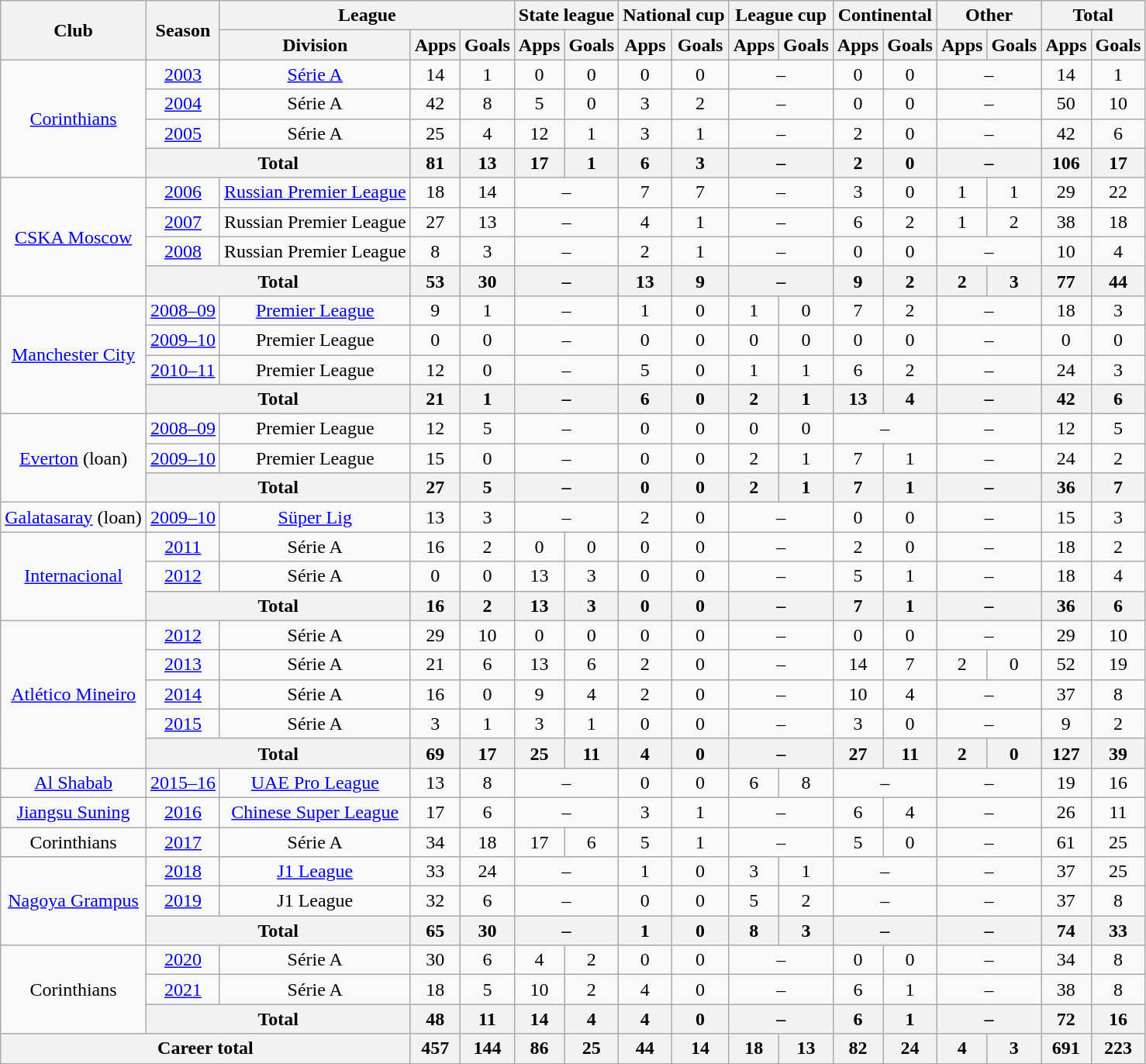<table class="wikitable" style="text-align:center">
<tr>
<th rowspan="2">Club</th>
<th rowspan="2">Season</th>
<th colspan="3">League</th>
<th colspan="2">State league</th>
<th colspan="2">National cup</th>
<th colspan="2">League cup</th>
<th colspan="2">Continental</th>
<th colspan="2">Other</th>
<th colspan="2">Total</th>
</tr>
<tr>
<th>Division</th>
<th>Apps</th>
<th>Goals</th>
<th>Apps</th>
<th>Goals</th>
<th>Apps</th>
<th>Goals</th>
<th>Apps</th>
<th>Goals</th>
<th>Apps</th>
<th>Goals</th>
<th>Apps</th>
<th>Goals</th>
<th>Apps</th>
<th>Goals</th>
</tr>
<tr>
<td rowspan="4" valign="center"><a href='#'>Corinthians</a></td>
<td><a href='#'>2003</a></td>
<td valign="center"><a href='#'>Série A</a></td>
<td>14</td>
<td>1</td>
<td>0</td>
<td>0</td>
<td>0</td>
<td>0</td>
<td colspan="2">–</td>
<td>0</td>
<td>0</td>
<td colspan="2">–</td>
<td>14</td>
<td>1</td>
</tr>
<tr>
<td><a href='#'>2004</a></td>
<td>Série A</td>
<td>42</td>
<td>8</td>
<td>5</td>
<td>0</td>
<td>3</td>
<td>2</td>
<td colspan="2">–</td>
<td>0</td>
<td>0</td>
<td colspan="2">–</td>
<td>50</td>
<td>10</td>
</tr>
<tr>
<td><a href='#'>2005</a></td>
<td>Série A</td>
<td>25</td>
<td>4</td>
<td>12</td>
<td>1</td>
<td>3</td>
<td>1</td>
<td colspan="2">–</td>
<td>2</td>
<td>0</td>
<td colspan="2">–</td>
<td>42</td>
<td>6</td>
</tr>
<tr>
<th colspan="2">Total</th>
<th>81</th>
<th>13</th>
<th>17</th>
<th>1</th>
<th>6</th>
<th>3</th>
<th colspan="2">–</th>
<th>2</th>
<th>0</th>
<th colspan="2">–</th>
<th>106</th>
<th>17</th>
</tr>
<tr>
<td rowspan="4" valign="center"><a href='#'>CSKA Moscow</a></td>
<td><a href='#'>2006</a></td>
<td valign="center"><a href='#'>Russian Premier League</a></td>
<td>18</td>
<td>14</td>
<td colspan="2">–</td>
<td>7</td>
<td>7</td>
<td colspan="2">–</td>
<td>3</td>
<td>0</td>
<td>1</td>
<td>1</td>
<td>29</td>
<td>22</td>
</tr>
<tr>
<td><a href='#'>2007</a></td>
<td>Russian Premier League</td>
<td>27</td>
<td>13</td>
<td colspan="2">–</td>
<td>4</td>
<td>1</td>
<td colspan="2">–</td>
<td>6</td>
<td>2</td>
<td>1</td>
<td>2</td>
<td>38</td>
<td>18</td>
</tr>
<tr>
<td><a href='#'>2008</a></td>
<td>Russian Premier League</td>
<td>8</td>
<td>3</td>
<td colspan="2">–</td>
<td>2</td>
<td>1</td>
<td colspan="2">–</td>
<td>0</td>
<td>0</td>
<td colspan="2">–</td>
<td>10</td>
<td>4</td>
</tr>
<tr>
<th colspan="2">Total</th>
<th>53</th>
<th>30</th>
<th colspan="2">–</th>
<th>13</th>
<th>9</th>
<th colspan="2">–</th>
<th>9</th>
<th>2</th>
<th>2</th>
<th>3</th>
<th>77</th>
<th>44</th>
</tr>
<tr>
<td rowspan="4" valign="center"><a href='#'>Manchester City</a></td>
<td><a href='#'>2008–09</a></td>
<td valign="center"><a href='#'>Premier League</a></td>
<td>9</td>
<td>1</td>
<td colspan="2">–</td>
<td>1</td>
<td>0</td>
<td>1</td>
<td>0</td>
<td>7</td>
<td>2</td>
<td colspan="2">–</td>
<td>18</td>
<td>3</td>
</tr>
<tr>
<td><a href='#'>2009–10</a></td>
<td>Premier League</td>
<td>0</td>
<td>0</td>
<td colspan="2">–</td>
<td>0</td>
<td>0</td>
<td>0</td>
<td>0</td>
<td>0</td>
<td>0</td>
<td colspan="2">–</td>
<td>0</td>
<td>0</td>
</tr>
<tr>
<td><a href='#'>2010–11</a></td>
<td>Premier League</td>
<td>12</td>
<td>0</td>
<td colspan="2">–</td>
<td>5</td>
<td>0</td>
<td>1</td>
<td>1</td>
<td>6</td>
<td>2</td>
<td colspan="2">–</td>
<td>24</td>
<td>3</td>
</tr>
<tr>
<th colspan="2">Total</th>
<th>21</th>
<th>1</th>
<th colspan="2">–</th>
<th>6</th>
<th>0</th>
<th>2</th>
<th>1</th>
<th>13</th>
<th>4</th>
<th colspan="2">–</th>
<th>42</th>
<th>6</th>
</tr>
<tr>
<td rowspan="3" valign="center"><a href='#'>Everton</a> (loan)</td>
<td><a href='#'>2008–09</a></td>
<td valign="center">Premier League</td>
<td>12</td>
<td>5</td>
<td colspan="2">–</td>
<td>0</td>
<td>0</td>
<td>0</td>
<td>0</td>
<td colspan="2">–</td>
<td colspan="2">–</td>
<td>12</td>
<td>5</td>
</tr>
<tr>
<td><a href='#'>2009–10</a></td>
<td>Premier League</td>
<td>15</td>
<td>0</td>
<td colspan="2">–</td>
<td>0</td>
<td>0</td>
<td>2</td>
<td>1</td>
<td>7</td>
<td>1</td>
<td colspan="2">–</td>
<td>24</td>
<td>2</td>
</tr>
<tr>
<th colspan="2">Total</th>
<th>27</th>
<th>5</th>
<th colspan="2">–</th>
<th>0</th>
<th>0</th>
<th>2</th>
<th>1</th>
<th>7</th>
<th>1</th>
<th colspan="2">–</th>
<th>36</th>
<th>7</th>
</tr>
<tr>
<td><a href='#'>Galatasaray</a> (loan)</td>
<td><a href='#'>2009–10</a></td>
<td><a href='#'>Süper Lig</a></td>
<td>13</td>
<td>3</td>
<td colspan="2">–</td>
<td>2</td>
<td>0</td>
<td colspan="2">–</td>
<td>0</td>
<td>0</td>
<td colspan="2">–</td>
<td>15</td>
<td>3</td>
</tr>
<tr>
<td rowspan="3" valign="center"><a href='#'>Internacional</a></td>
<td><a href='#'>2011</a></td>
<td valign="center">Série A</td>
<td>16</td>
<td>2</td>
<td>0</td>
<td>0</td>
<td>0</td>
<td>0</td>
<td colspan="2">–</td>
<td>2</td>
<td>0</td>
<td colspan="2">–</td>
<td>18</td>
<td>2</td>
</tr>
<tr>
<td><a href='#'>2012</a></td>
<td>Série A</td>
<td>0</td>
<td>0</td>
<td>13</td>
<td>3</td>
<td>0</td>
<td>0</td>
<td colspan="2">–</td>
<td>5</td>
<td>1</td>
<td colspan="2">–</td>
<td>18</td>
<td>4</td>
</tr>
<tr>
<th colspan="2">Total</th>
<th>16</th>
<th>2</th>
<th>13</th>
<th>3</th>
<th>0</th>
<th>0</th>
<th colspan="2">–</th>
<th>7</th>
<th>1</th>
<th colspan="2">–</th>
<th>36</th>
<th>6</th>
</tr>
<tr>
<td rowspan="5" valign="center"><a href='#'>Atlético Mineiro</a></td>
<td><a href='#'>2012</a></td>
<td valign="center">Série A</td>
<td>29</td>
<td>10</td>
<td>0</td>
<td>0</td>
<td>0</td>
<td>0</td>
<td colspan="2">–</td>
<td>0</td>
<td>0</td>
<td colspan="2">–</td>
<td>29</td>
<td>10</td>
</tr>
<tr>
<td><a href='#'>2013</a></td>
<td>Série A</td>
<td>21</td>
<td>6</td>
<td>13</td>
<td>6</td>
<td>2</td>
<td>0</td>
<td colspan="2">–</td>
<td>14</td>
<td>7</td>
<td>2</td>
<td>0</td>
<td>52</td>
<td>19</td>
</tr>
<tr>
<td><a href='#'>2014</a></td>
<td>Série A</td>
<td>16</td>
<td>0</td>
<td>9</td>
<td>4</td>
<td>2</td>
<td>0</td>
<td colspan="2">–</td>
<td>10</td>
<td>4</td>
<td colspan="2">–</td>
<td>37</td>
<td>8</td>
</tr>
<tr>
<td><a href='#'>2015</a></td>
<td>Série A</td>
<td>3</td>
<td>1</td>
<td>3</td>
<td>1</td>
<td>0</td>
<td>0</td>
<td colspan="2">–</td>
<td>3</td>
<td>0</td>
<td colspan="2">–</td>
<td>9</td>
<td>2</td>
</tr>
<tr>
<th colspan="2">Total</th>
<th>69</th>
<th>17</th>
<th>25</th>
<th>11</th>
<th>4</th>
<th>0</th>
<th colspan="2">–</th>
<th>27</th>
<th>11</th>
<th>2</th>
<th>0</th>
<th>127</th>
<th>39</th>
</tr>
<tr>
<td><a href='#'>Al Shabab</a></td>
<td><a href='#'>2015–16</a></td>
<td><a href='#'>UAE Pro League</a></td>
<td>13</td>
<td>8</td>
<td colspan="2">–</td>
<td>0</td>
<td>0</td>
<td>6</td>
<td>8</td>
<td colspan="2">–</td>
<td colspan="2">–</td>
<td>19</td>
<td>16</td>
</tr>
<tr>
<td><a href='#'>Jiangsu Suning</a></td>
<td><a href='#'>2016</a></td>
<td><a href='#'>Chinese Super League</a></td>
<td>17</td>
<td>6</td>
<td colspan="2">–</td>
<td>3</td>
<td>1</td>
<td colspan="2">–</td>
<td>6</td>
<td>4</td>
<td colspan="2">–</td>
<td>26</td>
<td>11</td>
</tr>
<tr>
<td>Corinthians</td>
<td><a href='#'>2017</a></td>
<td>Série A</td>
<td>34</td>
<td>18</td>
<td>17</td>
<td>6</td>
<td>5</td>
<td>1</td>
<td colspan="2">–</td>
<td>5</td>
<td>0</td>
<td colspan="2">–</td>
<td>61</td>
<td>25</td>
</tr>
<tr>
<td rowspan="3" valign="center"><a href='#'>Nagoya Grampus</a></td>
<td><a href='#'>2018</a></td>
<td valign="center"><a href='#'>J1 League</a></td>
<td>33</td>
<td>24</td>
<td colspan="2">–</td>
<td>1</td>
<td>0</td>
<td>3</td>
<td>1</td>
<td colspan="2">–</td>
<td colspan="2">–</td>
<td>37</td>
<td>25</td>
</tr>
<tr>
<td><a href='#'>2019</a></td>
<td>J1 League</td>
<td>32</td>
<td>6</td>
<td colspan="2">–</td>
<td>0</td>
<td>0</td>
<td>5</td>
<td>2</td>
<td colspan="2">–</td>
<td colspan="2">–</td>
<td>37</td>
<td>8</td>
</tr>
<tr>
<th colspan="2">Total</th>
<th>65</th>
<th>30</th>
<th colspan="2">–</th>
<th>1</th>
<th>0</th>
<th>8</th>
<th>3</th>
<th colspan="2">–</th>
<th colspan="2">–</th>
<th>74</th>
<th>33</th>
</tr>
<tr>
<td rowspan="3">Corinthians</td>
<td><a href='#'>2020</a></td>
<td>Série A</td>
<td>30</td>
<td>6</td>
<td>4</td>
<td>2</td>
<td>0</td>
<td>0</td>
<td colspan="2">–</td>
<td>0</td>
<td>0</td>
<td colspan="2">–</td>
<td>34</td>
<td>8</td>
</tr>
<tr>
<td><a href='#'>2021</a></td>
<td>Série A</td>
<td>18</td>
<td>5</td>
<td>10</td>
<td>2</td>
<td>4</td>
<td>0</td>
<td colspan="2">–</td>
<td>6</td>
<td>1</td>
<td colspan="2">–</td>
<td>38</td>
<td>8</td>
</tr>
<tr>
<th colspan="2">Total</th>
<th>48</th>
<th>11</th>
<th>14</th>
<th>4</th>
<th>4</th>
<th>0</th>
<th colspan="2">–</th>
<th>6</th>
<th>1</th>
<th colspan="2">–</th>
<th>72</th>
<th>16</th>
</tr>
<tr>
<th colspan="3">Career total</th>
<th>457</th>
<th>144</th>
<th>86</th>
<th>25</th>
<th>44</th>
<th>14</th>
<th>18</th>
<th>13</th>
<th>82</th>
<th>24</th>
<th>4</th>
<th>3</th>
<th>691</th>
<th>223</th>
</tr>
</table>
